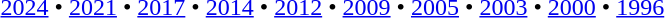<table id=toc class=toc summary=Contents>
<tr>
<td align=center><br><a href='#'>2024</a> • <a href='#'>2021</a> • <a href='#'>2017</a> • <a href='#'>2014</a> • <a href='#'>2012</a> • <a href='#'>2009</a> • <a href='#'>2005</a> • <a href='#'>2003</a> • <a href='#'>2000</a> • <a href='#'>1996</a></td>
</tr>
</table>
